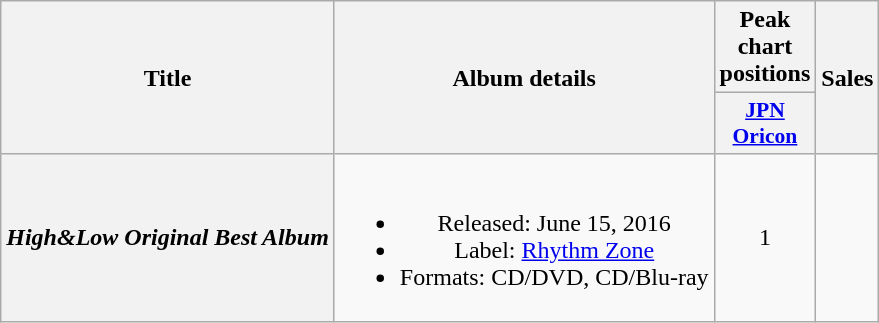<table class="wikitable plainrowheaders" style="text-align:center">
<tr>
<th rowspan="2">Title</th>
<th rowspan="2">Album details</th>
<th colspan="1">Peak chart positions</th>
<th rowspan="2">Sales</th>
</tr>
<tr>
<th scope="col" style="width:2.5em;font-size:90%;"><a href='#'>JPN<br>Oricon</a><br></th>
</tr>
<tr>
<th scope="row"><em>High&Low Original Best Album</em></th>
<td><br><ul><li>Released: June 15, 2016</li><li>Label: <a href='#'>Rhythm Zone</a></li><li>Formats: CD/DVD, CD/Blu-ray</li></ul></td>
<td>1</td>
<td></td>
</tr>
</table>
